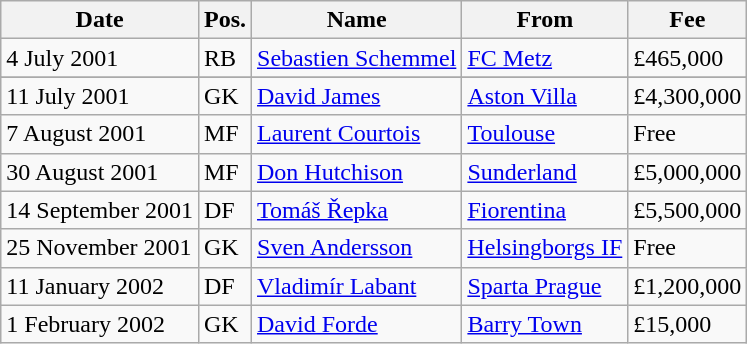<table class="wikitable">
<tr>
<th>Date</th>
<th>Pos.</th>
<th>Name</th>
<th>From</th>
<th>Fee</th>
</tr>
<tr>
<td>4 July 2001</td>
<td>RB</td>
<td> <a href='#'>Sebastien Schemmel</a></td>
<td> <a href='#'>FC Metz</a></td>
<td>£465,000</td>
</tr>
<tr>
</tr>
<tr>
<td>11 July 2001</td>
<td>GK</td>
<td> <a href='#'>David James</a></td>
<td> <a href='#'>Aston Villa</a></td>
<td>£4,300,000</td>
</tr>
<tr>
<td>7 August 2001</td>
<td>MF</td>
<td> <a href='#'>Laurent Courtois</a></td>
<td> <a href='#'>Toulouse</a></td>
<td>Free</td>
</tr>
<tr>
<td>30 August 2001</td>
<td>MF</td>
<td> <a href='#'>Don Hutchison</a></td>
<td> <a href='#'>Sunderland</a></td>
<td>£5,000,000</td>
</tr>
<tr>
<td>14 September 2001</td>
<td>DF</td>
<td> <a href='#'>Tomáš Řepka</a></td>
<td> <a href='#'>Fiorentina</a></td>
<td>£5,500,000</td>
</tr>
<tr>
<td>25 November 2001</td>
<td>GK</td>
<td> <a href='#'>Sven Andersson</a></td>
<td> <a href='#'>Helsingborgs IF</a></td>
<td>Free</td>
</tr>
<tr>
<td>11 January 2002</td>
<td>DF</td>
<td> <a href='#'>Vladimír Labant</a></td>
<td> <a href='#'>Sparta Prague</a></td>
<td>£1,200,000</td>
</tr>
<tr>
<td>1 February 2002</td>
<td>GK</td>
<td> <a href='#'>David Forde</a></td>
<td> <a href='#'>Barry Town</a></td>
<td>£15,000</td>
</tr>
</table>
